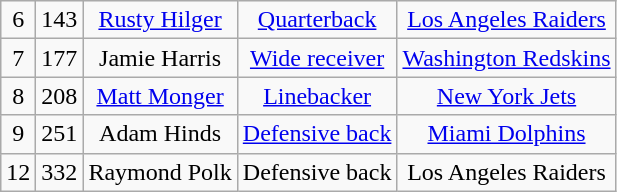<table class="wikitable" style="text-align:center">
<tr>
<td>6</td>
<td>143</td>
<td><a href='#'>Rusty Hilger</a></td>
<td><a href='#'>Quarterback</a></td>
<td><a href='#'>Los Angeles Raiders</a></td>
</tr>
<tr>
<td>7</td>
<td>177</td>
<td>Jamie Harris</td>
<td><a href='#'>Wide receiver</a></td>
<td><a href='#'>Washington Redskins</a></td>
</tr>
<tr>
<td>8</td>
<td>208</td>
<td><a href='#'>Matt Monger</a></td>
<td><a href='#'>Linebacker</a></td>
<td><a href='#'>New York Jets</a></td>
</tr>
<tr>
<td>9</td>
<td>251</td>
<td>Adam Hinds</td>
<td><a href='#'>Defensive back</a></td>
<td><a href='#'>Miami Dolphins</a></td>
</tr>
<tr>
<td>12</td>
<td>332</td>
<td>Raymond Polk</td>
<td>Defensive back</td>
<td>Los Angeles Raiders</td>
</tr>
</table>
